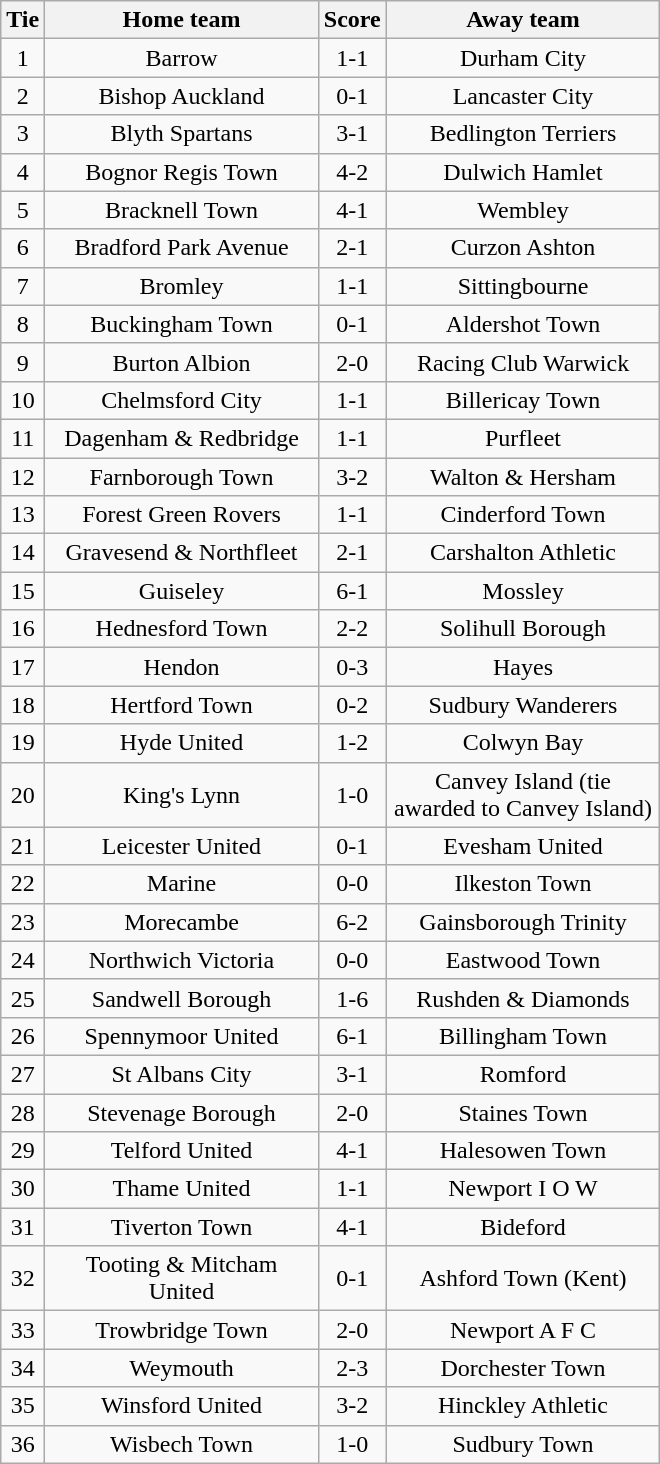<table class="wikitable" style="text-align:center;">
<tr>
<th width=20>Tie</th>
<th width=175>Home team</th>
<th width=20>Score</th>
<th width=175>Away team</th>
</tr>
<tr>
<td>1</td>
<td>Barrow</td>
<td>1-1</td>
<td>Durham City</td>
</tr>
<tr>
<td>2</td>
<td>Bishop Auckland</td>
<td>0-1</td>
<td>Lancaster City</td>
</tr>
<tr>
<td>3</td>
<td>Blyth Spartans</td>
<td>3-1</td>
<td>Bedlington Terriers</td>
</tr>
<tr>
<td>4</td>
<td>Bognor Regis Town</td>
<td>4-2</td>
<td>Dulwich Hamlet</td>
</tr>
<tr>
<td>5</td>
<td>Bracknell Town</td>
<td>4-1</td>
<td>Wembley</td>
</tr>
<tr>
<td>6</td>
<td>Bradford Park Avenue</td>
<td>2-1</td>
<td>Curzon Ashton</td>
</tr>
<tr>
<td>7</td>
<td>Bromley</td>
<td>1-1</td>
<td>Sittingbourne</td>
</tr>
<tr>
<td>8</td>
<td>Buckingham Town</td>
<td>0-1</td>
<td>Aldershot Town</td>
</tr>
<tr>
<td>9</td>
<td>Burton Albion</td>
<td>2-0</td>
<td>Racing Club Warwick</td>
</tr>
<tr>
<td>10</td>
<td>Chelmsford City</td>
<td>1-1</td>
<td>Billericay Town</td>
</tr>
<tr>
<td>11</td>
<td>Dagenham & Redbridge</td>
<td>1-1</td>
<td>Purfleet</td>
</tr>
<tr>
<td>12</td>
<td>Farnborough Town</td>
<td>3-2</td>
<td>Walton & Hersham</td>
</tr>
<tr>
<td>13</td>
<td>Forest Green Rovers</td>
<td>1-1</td>
<td>Cinderford Town</td>
</tr>
<tr>
<td>14</td>
<td>Gravesend & Northfleet</td>
<td>2-1</td>
<td>Carshalton Athletic</td>
</tr>
<tr>
<td>15</td>
<td>Guiseley</td>
<td>6-1</td>
<td>Mossley</td>
</tr>
<tr>
<td>16</td>
<td>Hednesford Town</td>
<td>2-2</td>
<td>Solihull Borough</td>
</tr>
<tr>
<td>17</td>
<td>Hendon</td>
<td>0-3</td>
<td>Hayes</td>
</tr>
<tr>
<td>18</td>
<td>Hertford Town</td>
<td>0-2</td>
<td>Sudbury Wanderers</td>
</tr>
<tr>
<td>19</td>
<td>Hyde United</td>
<td>1-2</td>
<td>Colwyn Bay</td>
</tr>
<tr>
<td>20</td>
<td>King's Lynn</td>
<td>1-0</td>
<td>Canvey Island (tie awarded to Canvey Island)</td>
</tr>
<tr>
<td>21</td>
<td>Leicester United</td>
<td>0-1</td>
<td>Evesham United</td>
</tr>
<tr>
<td>22</td>
<td>Marine</td>
<td>0-0</td>
<td>Ilkeston Town</td>
</tr>
<tr>
<td>23</td>
<td>Morecambe</td>
<td>6-2</td>
<td>Gainsborough Trinity</td>
</tr>
<tr>
<td>24</td>
<td>Northwich Victoria</td>
<td>0-0</td>
<td>Eastwood Town</td>
</tr>
<tr>
<td>25</td>
<td>Sandwell Borough</td>
<td>1-6</td>
<td>Rushden & Diamonds</td>
</tr>
<tr>
<td>26</td>
<td>Spennymoor United</td>
<td>6-1</td>
<td>Billingham Town</td>
</tr>
<tr>
<td>27</td>
<td>St Albans City</td>
<td>3-1</td>
<td>Romford</td>
</tr>
<tr>
<td>28</td>
<td>Stevenage Borough</td>
<td>2-0</td>
<td>Staines Town</td>
</tr>
<tr>
<td>29</td>
<td>Telford United</td>
<td>4-1</td>
<td>Halesowen Town</td>
</tr>
<tr>
<td>30</td>
<td>Thame United</td>
<td>1-1</td>
<td>Newport I O W</td>
</tr>
<tr>
<td>31</td>
<td>Tiverton Town</td>
<td>4-1</td>
<td>Bideford</td>
</tr>
<tr>
<td>32</td>
<td>Tooting & Mitcham United</td>
<td>0-1</td>
<td>Ashford Town (Kent)</td>
</tr>
<tr>
<td>33</td>
<td>Trowbridge Town</td>
<td>2-0</td>
<td>Newport A F C</td>
</tr>
<tr>
<td>34</td>
<td>Weymouth</td>
<td>2-3</td>
<td>Dorchester Town</td>
</tr>
<tr>
<td>35</td>
<td>Winsford United</td>
<td>3-2</td>
<td>Hinckley Athletic</td>
</tr>
<tr>
<td>36</td>
<td>Wisbech Town</td>
<td>1-0</td>
<td>Sudbury Town</td>
</tr>
</table>
